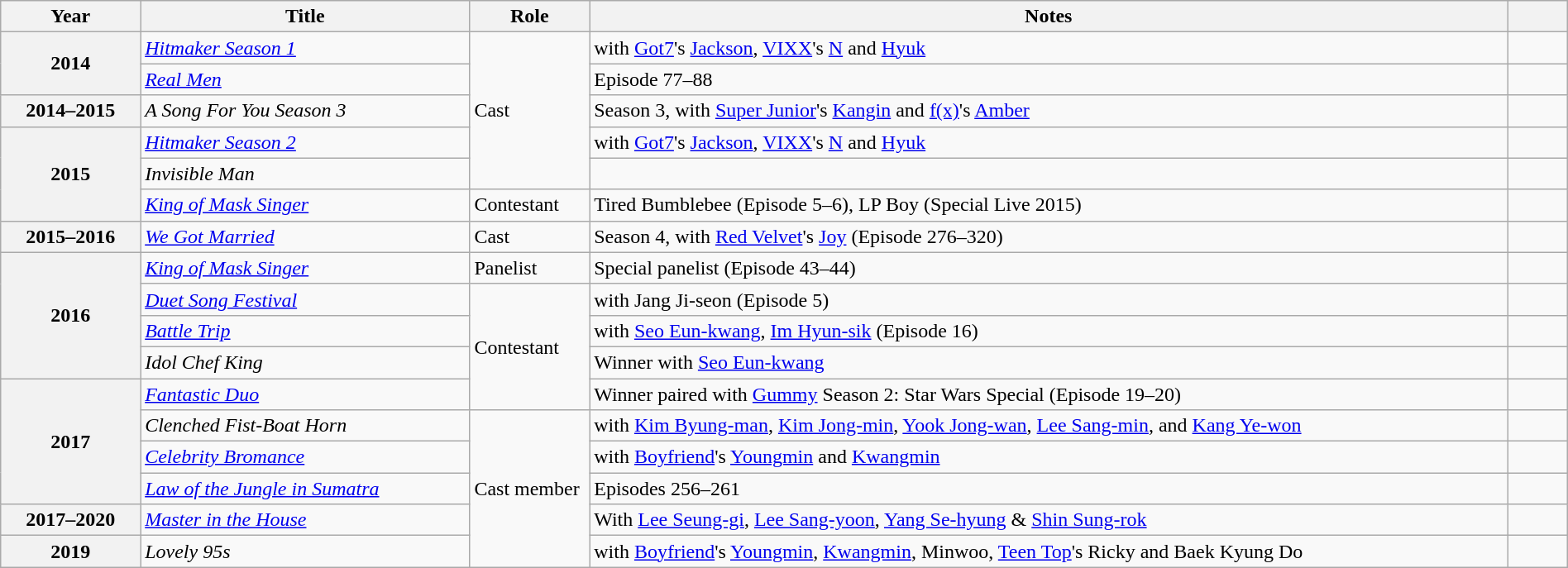<table class="wikitable plainrowheaders sortable" style="width:100%">
<tr>
<th scope="col" style="width:7%">Year</th>
<th scope="col" style="width:16.5%">Title</th>
<th scope="col" style="width:6%">Role</th>
<th scope="col" style="width:46%">Notes</th>
<th scope="col" class="unsortable" style="width:3%"></th>
</tr>
<tr>
<th scope="row" rowspan="2">2014</th>
<td><em><a href='#'>Hitmaker Season 1</a></em></td>
<td rowspan="5">Cast</td>
<td>with <a href='#'>Got7</a>'s <a href='#'>Jackson</a>, <a href='#'>VIXX</a>'s <a href='#'>N</a> and <a href='#'>Hyuk</a></td>
<td></td>
</tr>
<tr>
<td><em><a href='#'>Real Men</a></em></td>
<td>Episode 77–88</td>
<td></td>
</tr>
<tr>
<th scope="row">2014–2015</th>
<td><em>A Song For You Season 3</em></td>
<td>Season 3, with <a href='#'>Super Junior</a>'s <a href='#'>Kangin</a> and <a href='#'>f(x)</a>'s <a href='#'>Amber</a></td>
<td></td>
</tr>
<tr>
<th scope="row"  rowspan="3">2015</th>
<td><em><a href='#'>Hitmaker Season 2</a></em></td>
<td>with <a href='#'>Got7</a>'s <a href='#'>Jackson</a>, <a href='#'>VIXX</a>'s <a href='#'>N</a> and <a href='#'>Hyuk</a></td>
<td></td>
</tr>
<tr>
<td><em>Invisible Man</em></td>
<td></td>
<td></td>
</tr>
<tr>
<td><em><a href='#'>King of Mask Singer</a></em></td>
<td>Contestant</td>
<td>Tired Bumblebee (Episode 5–6), LP Boy (Special Live 2015)</td>
<td></td>
</tr>
<tr>
<th scope="row">2015–2016</th>
<td><em><a href='#'>We Got Married</a></em></td>
<td>Cast</td>
<td>Season 4, with <a href='#'>Red Velvet</a>'s <a href='#'>Joy</a> (Episode 276–320)</td>
<td></td>
</tr>
<tr>
<th scope="row"  rowspan="4">2016</th>
<td><em><a href='#'>King of Mask Singer</a></em></td>
<td>Panelist</td>
<td>Special panelist (Episode 43–44)</td>
<td></td>
</tr>
<tr>
<td><em><a href='#'>Duet Song Festival</a></em></td>
<td rowspan="4">Contestant</td>
<td>with Jang Ji-seon (Episode 5)</td>
<td></td>
</tr>
<tr>
<td><em><a href='#'>Battle Trip</a></em></td>
<td>with <a href='#'>Seo Eun-kwang</a>, <a href='#'>Im Hyun-sik</a> (Episode 16)</td>
<td></td>
</tr>
<tr>
<td><em>Idol Chef King</em></td>
<td>Winner with <a href='#'>Seo Eun-kwang</a></td>
<td></td>
</tr>
<tr>
<th scope="row" rowspan="4">2017</th>
<td><em><a href='#'>Fantastic Duo</a></em></td>
<td>Winner paired with <a href='#'>Gummy</a> Season 2: Star Wars Special (Episode 19–20)</td>
<td></td>
</tr>
<tr>
<td><em>Clenched Fist-Boat Horn</em></td>
<td rowspan="5">Cast member</td>
<td>with <a href='#'>Kim Byung-man</a>, <a href='#'>Kim Jong-min</a>, <a href='#'>Yook Jong-wan</a>, <a href='#'>Lee Sang-min</a>, and <a href='#'>Kang Ye-won</a></td>
<td></td>
</tr>
<tr>
<td><em><a href='#'>Celebrity Bromance</a></em></td>
<td>with <a href='#'>Boyfriend</a>'s <a href='#'>Youngmin</a> and <a href='#'>Kwangmin</a></td>
<td></td>
</tr>
<tr>
<td><em><a href='#'>Law of the Jungle in Sumatra</a></em></td>
<td>Episodes 256–261</td>
<td></td>
</tr>
<tr>
<th scope="row">2017–2020</th>
<td><em><a href='#'>Master in the House</a></em></td>
<td>With <a href='#'>Lee Seung-gi</a>, <a href='#'>Lee Sang-yoon</a>, <a href='#'>Yang Se-hyung</a> & <a href='#'>Shin Sung-rok</a></td>
<td></td>
</tr>
<tr>
<th scope="row">2019</th>
<td><em>Lovely 95s</em></td>
<td>with <a href='#'>Boyfriend</a>'s <a href='#'>Youngmin</a>, <a href='#'>Kwangmin</a>, Minwoo, <a href='#'>Teen Top</a>'s Ricky and Baek Kyung Do</td>
<td></td>
</tr>
</table>
